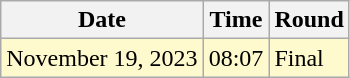<table class="wikitable">
<tr>
<th>Date</th>
<th>Time</th>
<th>Round</th>
</tr>
<tr style=background:lemonchiffon>
<td>November 19, 2023</td>
<td>08:07</td>
<td>Final</td>
</tr>
</table>
